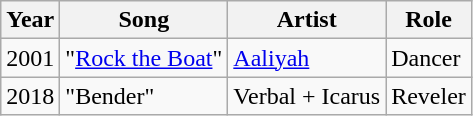<table class="wikitable sortable">
<tr>
<th>Year</th>
<th>Song</th>
<th>Artist</th>
<th>Role</th>
</tr>
<tr>
<td>2001</td>
<td>"<a href='#'>Rock the Boat</a>"</td>
<td><a href='#'>Aaliyah</a></td>
<td>Dancer</td>
</tr>
<tr>
<td>2018</td>
<td>"Bender"</td>
<td>Verbal + Icarus</td>
<td>Reveler</td>
</tr>
</table>
